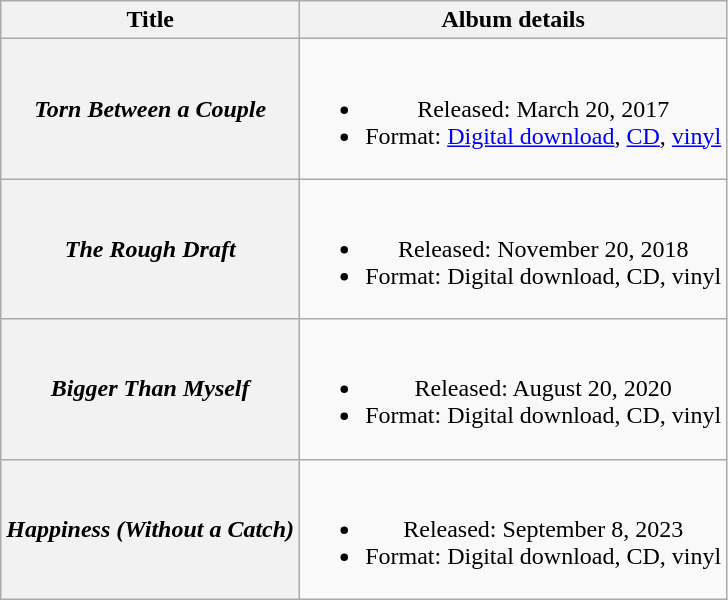<table class="wikitable plainrowheaders" style="text-align:center;">
<tr>
<th>Title</th>
<th>Album details</th>
</tr>
<tr>
<th scope="row"><em>Torn Between a Couple</em></th>
<td><br><ul><li>Released: March 20, 2017</li><li>Format: <a href='#'>Digital download</a>, <a href='#'>CD</a>, <a href='#'>vinyl</a></li></ul></td>
</tr>
<tr>
<th scope="row"><em>The Rough Draft</em></th>
<td><br><ul><li>Released: November 20, 2018</li><li>Format: Digital download, CD, vinyl</li></ul></td>
</tr>
<tr>
<th scope="row"><em>Bigger Than Myself</em></th>
<td><br><ul><li>Released: August 20, 2020</li><li>Format: Digital download, CD, vinyl</li></ul></td>
</tr>
<tr>
<th scope="row"><em>Happiness (Without a Catch)</em></th>
<td><br><ul><li>Released: September 8, 2023</li><li>Format: Digital download, CD, vinyl</li></ul></td>
</tr>
</table>
